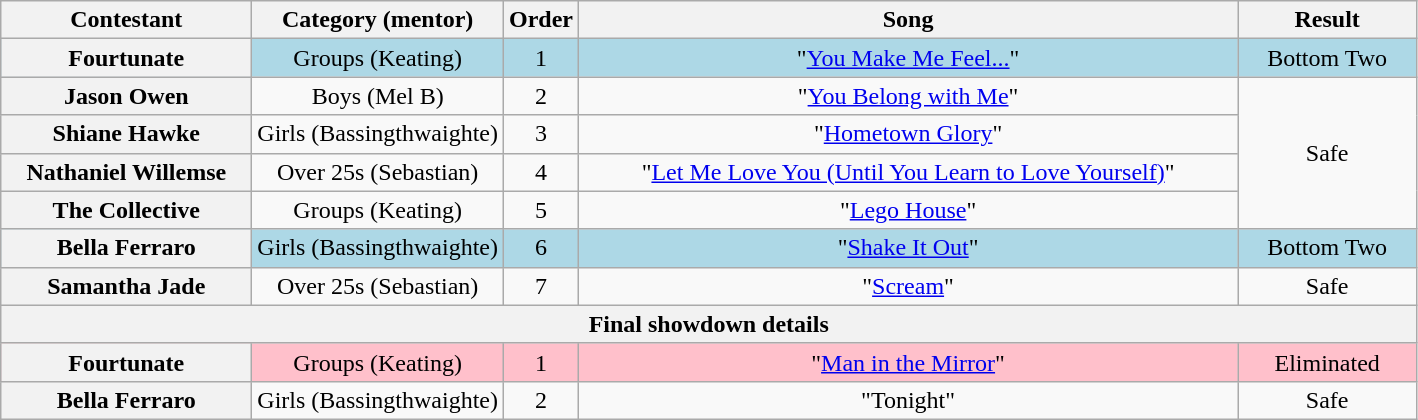<table class="wikitable plainrowheaders" style="text-align:center;">
<tr>
<th scope="col" style="width:10em;">Contestant</th>
<th scope="col">Category (mentor)</th>
<th scope="col">Order</th>
<th scope="col" style="width:27em;">Song</th>
<th scope="col" style="width:7em;">Result</th>
</tr>
<tr style="background:lightblue;">
<th scope="row">Fourtunate</th>
<td>Groups (Keating)</td>
<td>1</td>
<td>"<a href='#'>You Make Me Feel...</a>"</td>
<td>Bottom Two</td>
</tr>
<tr>
<th scope="row">Jason Owen</th>
<td>Boys (Mel B)</td>
<td>2</td>
<td>"<a href='#'>You Belong with Me</a>"</td>
<td rowspan=4>Safe</td>
</tr>
<tr>
<th scope="row">Shiane Hawke</th>
<td>Girls (Bassingthwaighte)</td>
<td>3</td>
<td>"<a href='#'>Hometown Glory</a>"</td>
</tr>
<tr>
<th scope="row">Nathaniel Willemse</th>
<td>Over 25s (Sebastian)</td>
<td>4</td>
<td>"<a href='#'>Let Me Love You (Until You Learn to Love Yourself)</a>"</td>
</tr>
<tr>
<th scope="row">The Collective</th>
<td>Groups (Keating)</td>
<td>5</td>
<td>"<a href='#'>Lego House</a>"</td>
</tr>
<tr style="background:lightblue;">
<th scope="row">Bella Ferraro</th>
<td>Girls (Bassingthwaighte)</td>
<td>6</td>
<td>"<a href='#'>Shake It Out</a>"</td>
<td>Bottom Two</td>
</tr>
<tr>
<th scope="row">Samantha Jade</th>
<td>Over 25s (Sebastian)</td>
<td>7</td>
<td>"<a href='#'>Scream</a>"</td>
<td>Safe</td>
</tr>
<tr>
<th colspan="5">Final showdown details</th>
</tr>
<tr style="background:pink;">
<th scope="row">Fourtunate</th>
<td>Groups (Keating)</td>
<td>1</td>
<td>"<a href='#'>Man in the Mirror</a>"</td>
<td>Eliminated</td>
</tr>
<tr>
<th scope="row">Bella Ferraro</th>
<td>Girls (Bassingthwaighte)</td>
<td>2</td>
<td>"Tonight"</td>
<td>Safe</td>
</tr>
</table>
